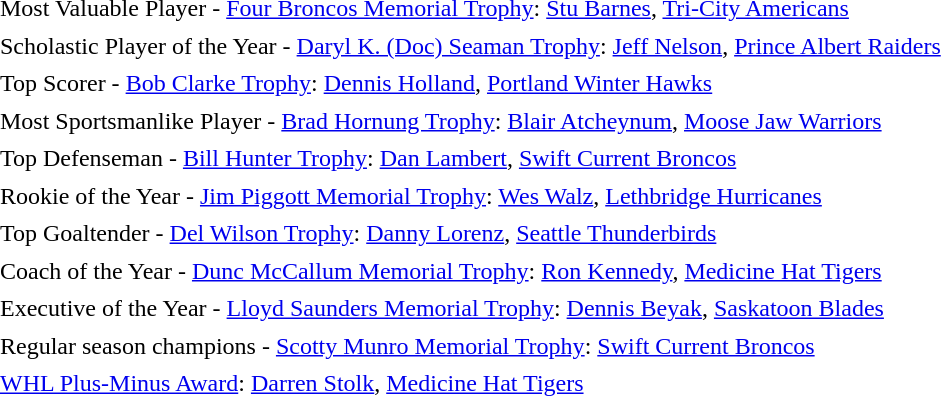<table cellpadding="3" cellspacing="1">
<tr>
<td>Most Valuable Player - <a href='#'>Four Broncos Memorial Trophy</a>: <a href='#'>Stu Barnes</a>, <a href='#'>Tri-City Americans</a></td>
</tr>
<tr>
<td>Scholastic Player of the Year - <a href='#'>Daryl K. (Doc) Seaman Trophy</a>: <a href='#'>Jeff Nelson</a>, <a href='#'>Prince Albert Raiders</a></td>
</tr>
<tr>
<td>Top Scorer - <a href='#'>Bob Clarke Trophy</a>: <a href='#'>Dennis Holland</a>, <a href='#'>Portland Winter Hawks</a></td>
</tr>
<tr>
<td>Most Sportsmanlike Player - <a href='#'>Brad Hornung Trophy</a>: <a href='#'>Blair Atcheynum</a>, <a href='#'>Moose Jaw Warriors</a></td>
</tr>
<tr>
<td>Top Defenseman - <a href='#'>Bill Hunter Trophy</a>: <a href='#'>Dan Lambert</a>, <a href='#'>Swift Current Broncos</a></td>
</tr>
<tr>
<td>Rookie of the Year - <a href='#'>Jim Piggott Memorial Trophy</a>: <a href='#'>Wes Walz</a>, <a href='#'>Lethbridge Hurricanes</a></td>
</tr>
<tr>
<td>Top Goaltender - <a href='#'>Del Wilson Trophy</a>: <a href='#'>Danny Lorenz</a>, <a href='#'>Seattle Thunderbirds</a></td>
</tr>
<tr>
<td>Coach of the Year - <a href='#'>Dunc McCallum Memorial Trophy</a>: <a href='#'>Ron Kennedy</a>, <a href='#'>Medicine Hat Tigers</a></td>
</tr>
<tr>
<td>Executive of the Year - <a href='#'>Lloyd Saunders Memorial Trophy</a>: <a href='#'>Dennis Beyak</a>, <a href='#'>Saskatoon Blades</a></td>
</tr>
<tr>
<td>Regular season champions - <a href='#'>Scotty Munro Memorial Trophy</a>: <a href='#'>Swift Current Broncos</a></td>
</tr>
<tr>
<td><a href='#'>WHL Plus-Minus Award</a>: <a href='#'>Darren Stolk</a>, <a href='#'>Medicine Hat Tigers</a></td>
</tr>
</table>
